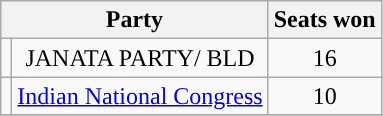<table class="wikitable" style="text-align:center">
<tr>
<th colspan=2>Party</th>
<th>Seats won</th>
</tr>
<tr>
<td></td>
<td>JANATA PARTY/ BLD</td>
<td>16</td>
</tr>
<tr>
<td></td>
<td><a href='#'>Indian National Congress</a></td>
<td>10</td>
</tr>
<tr>
</tr>
</table>
